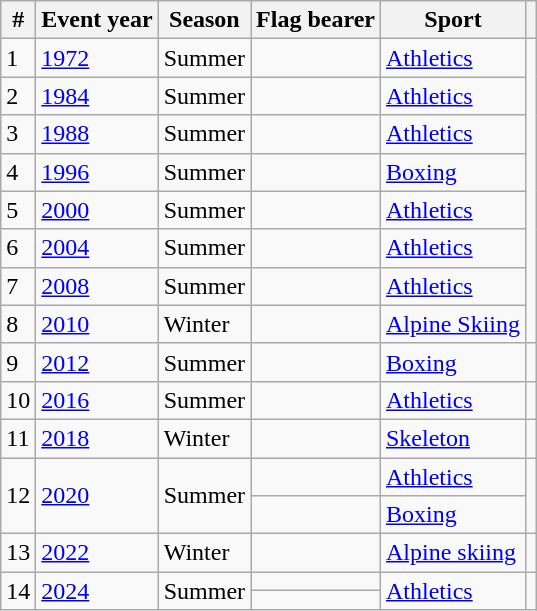<table class="wikitable sortable">
<tr>
<th>#</th>
<th>Event year</th>
<th>Season</th>
<th>Flag bearer</th>
<th>Sport</th>
<th></th>
</tr>
<tr>
<td>1</td>
<td><a href='#'>1972</a></td>
<td>Summer</td>
<td></td>
<td><a href='#'>Athletics</a></td>
<td rowspan=8></td>
</tr>
<tr>
<td>2</td>
<td><a href='#'>1984</a></td>
<td>Summer</td>
<td></td>
<td><a href='#'>Athletics</a></td>
</tr>
<tr>
<td>3</td>
<td><a href='#'>1988</a></td>
<td>Summer</td>
<td></td>
<td><a href='#'>Athletics</a></td>
</tr>
<tr>
<td>4</td>
<td><a href='#'>1996</a></td>
<td>Summer</td>
<td></td>
<td><a href='#'>Boxing</a></td>
</tr>
<tr>
<td>5</td>
<td><a href='#'>2000</a></td>
<td>Summer</td>
<td></td>
<td><a href='#'>Athletics</a></td>
</tr>
<tr>
<td>6</td>
<td><a href='#'>2004</a></td>
<td>Summer</td>
<td></td>
<td><a href='#'>Athletics</a></td>
</tr>
<tr>
<td>7</td>
<td><a href='#'>2008</a></td>
<td>Summer</td>
<td></td>
<td><a href='#'>Athletics</a></td>
</tr>
<tr>
<td>8</td>
<td><a href='#'>2010</a></td>
<td>Winter</td>
<td></td>
<td><a href='#'>Alpine Skiing</a></td>
</tr>
<tr>
<td>9</td>
<td><a href='#'>2012</a></td>
<td>Summer</td>
<td></td>
<td><a href='#'>Boxing</a></td>
<td></td>
</tr>
<tr>
<td>10</td>
<td><a href='#'>2016</a></td>
<td>Summer</td>
<td></td>
<td><a href='#'>Athletics</a></td>
<td></td>
</tr>
<tr>
<td>11</td>
<td><a href='#'>2018</a></td>
<td>Winter</td>
<td></td>
<td><a href='#'>Skeleton</a></td>
<td></td>
</tr>
<tr>
<td rowspan="2">12</td>
<td rowspan="2"><a href='#'>2020</a></td>
<td rowspan="2">Summer</td>
<td></td>
<td><a href='#'>Athletics</a></td>
<td rowspan="2"></td>
</tr>
<tr>
<td></td>
<td><a href='#'>Boxing</a></td>
</tr>
<tr>
<td>13</td>
<td><a href='#'>2022</a></td>
<td>Winter</td>
<td></td>
<td><a href='#'>Alpine skiing</a></td>
<td></td>
</tr>
<tr>
<td rowspan=2>14</td>
<td rowspan=2><a href='#'>2024</a></td>
<td rowspan=2>Summer</td>
<td></td>
<td rowspan=2><a href='#'>Athletics</a></td>
<td rowspan=2></td>
</tr>
<tr>
<td></td>
</tr>
</table>
